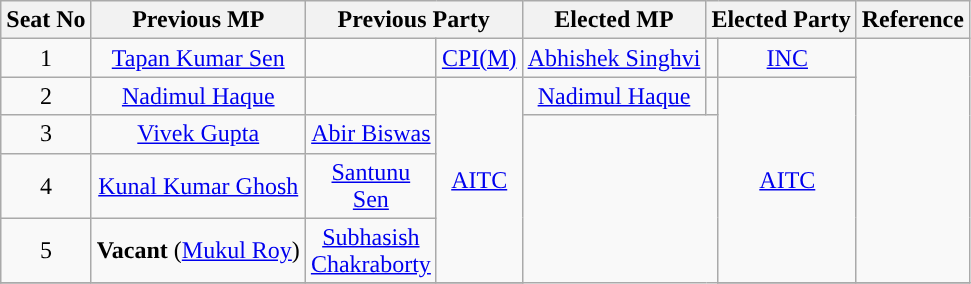<table class="wikitable">
<tr>
<th>Seat No</th>
<th>Previous MP</th>
<th colspan=2>Previous Party</th>
<th>Elected MP</th>
<th colspan=2>Elected Party</th>
<th>Reference</th>
</tr>
<tr style="text-align:center;">
<td>1</td>
<td><a href='#'>Tapan Kumar Sen</a></td>
<td width="1px"></td>
<td><a href='#'>CPI(M)</a></td>
<td><a href='#'>Abhishek Singhvi</a></td>
<td width="1px"></td>
<td rowspan=1><a href='#'>INC</a></td>
<td rowspan=5></td>
</tr>
<tr style="text-align:center;">
<td>2</td>
<td><a href='#'>Nadimul Haque</a></td>
<td width="1px"></td>
<td rowspan=4><a href='#'>AITC</a></td>
<td><a href='#'>Nadimul Haque</a></td>
<td width="1px"></td>
<td rowspan=4><a href='#'>AITC</a></td>
</tr>
<tr style="text-align:center;">
<td>3</td>
<td><a href='#'>Vivek Gupta</a></td>
<td><a href='#'>Abir Biswas</a></td>
</tr>
<tr style="text-align:center;">
<td>4</td>
<td><a href='#'>Kunal Kumar Ghosh</a></td>
<td><a href='#'>Santunu Sen</a></td>
</tr>
<tr style="text-align:center;">
<td>5</td>
<td><strong>Vacant</strong> (<a href='#'>Mukul Roy</a>)</td>
<td><a href='#'>Subhasish Chakraborty</a></td>
</tr>
<tr>
</tr>
</table>
